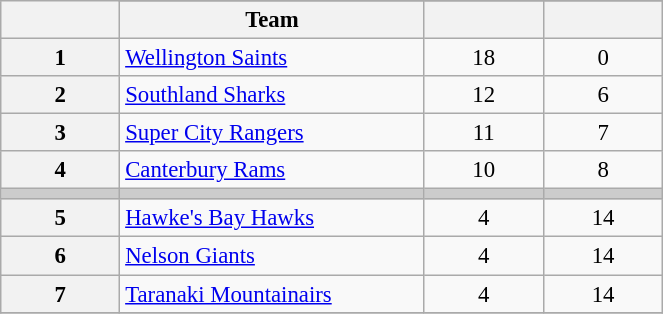<table class="wikitable" width="35%" style="font-size:95%; text-align:center">
<tr>
<th width="5%" rowspan=2></th>
</tr>
<tr>
<th width="10%">Team</th>
<th width="5%"></th>
<th width="5%"></th>
</tr>
<tr>
<th>1</th>
<td align=left><a href='#'>Wellington Saints</a></td>
<td>18</td>
<td>0</td>
</tr>
<tr>
<th>2</th>
<td align=left><a href='#'>Southland Sharks</a></td>
<td>12</td>
<td>6</td>
</tr>
<tr>
<th>3</th>
<td align=left><a href='#'>Super City Rangers</a></td>
<td>11</td>
<td>7</td>
</tr>
<tr>
<th>4</th>
<td align=left><a href='#'>Canterbury Rams</a></td>
<td>10</td>
<td>8</td>
</tr>
<tr bgcolor="#cccccc">
<td></td>
<td></td>
<td></td>
<td></td>
</tr>
<tr>
<th>5</th>
<td align=left><a href='#'>Hawke's Bay Hawks</a></td>
<td>4</td>
<td>14</td>
</tr>
<tr>
<th>6</th>
<td align=left><a href='#'>Nelson Giants</a></td>
<td>4</td>
<td>14</td>
</tr>
<tr>
<th>7</th>
<td align=left><a href='#'>Taranaki Mountainairs</a></td>
<td>4</td>
<td>14</td>
</tr>
<tr>
</tr>
</table>
